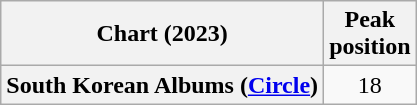<table class="wikitable plainrowheaders" style="text-align:center">
<tr>
<th scope="col">Chart (2023)</th>
<th scope="col">Peak<br>position</th>
</tr>
<tr>
<th scope="row">South Korean Albums (<a href='#'>Circle</a>)</th>
<td>18</td>
</tr>
</table>
